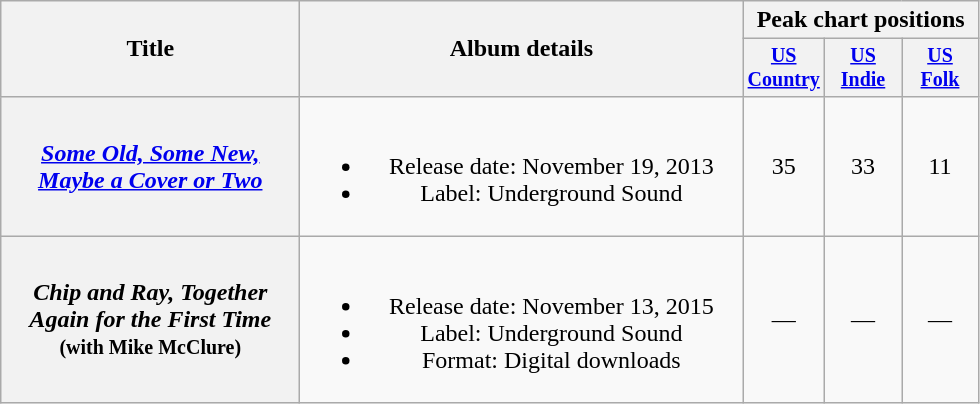<table class="wikitable plainrowheaders" style="text-align:center;">
<tr>
<th rowspan="2" style="width:12em;">Title</th>
<th rowspan="2" style="width:18em;">Album details</th>
<th colspan="3">Peak chart positions</th>
</tr>
<tr style="font-size:smaller;">
<th width="45"><a href='#'>US Country</a><br></th>
<th width="45"><a href='#'>US<br>Indie</a><br></th>
<th width="45"><a href='#'>US<br>Folk</a><br></th>
</tr>
<tr>
<th scope="row"><em><a href='#'>Some Old, Some New, Maybe a Cover or Two</a></em></th>
<td><br><ul><li>Release date: November 19, 2013</li><li>Label: Underground Sound</li></ul></td>
<td>35</td>
<td>33</td>
<td>11</td>
</tr>
<tr>
<th scope="row"><em>Chip and Ray, Together Again for the First Time</em> <small>(with Mike McClure)</small></th>
<td><br><ul><li>Release date: November 13, 2015</li><li>Label: Underground Sound</li><li>Format: Digital downloads</li></ul></td>
<td>—</td>
<td>—</td>
<td>—</td>
</tr>
</table>
